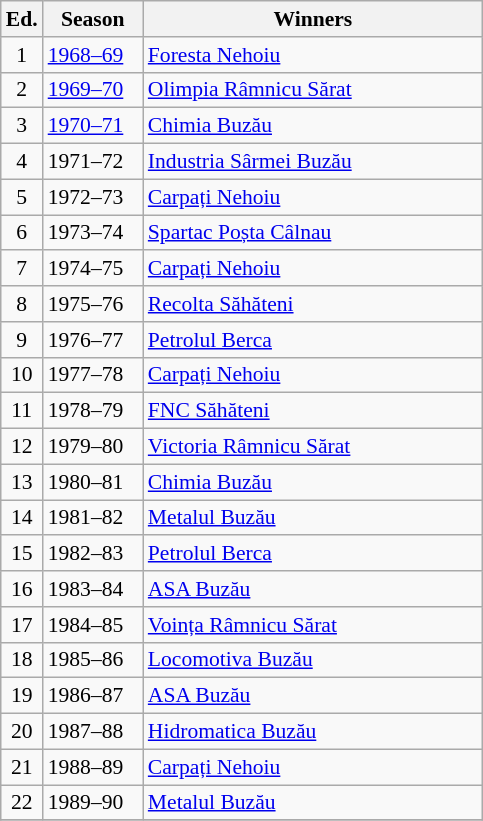<table class="wikitable" style="font-size:90%">
<tr>
<th><abbr>Ed.</abbr></th>
<th width="60">Season</th>
<th width="220">Winners</th>
</tr>
<tr>
<td align=center>1</td>
<td><a href='#'>1968–69</a></td>
<td><a href='#'>Foresta Nehoiu</a></td>
</tr>
<tr>
<td align=center>2</td>
<td><a href='#'>1969–70</a></td>
<td><a href='#'>Olimpia Râmnicu Sărat</a></td>
</tr>
<tr>
<td align=center>3</td>
<td><a href='#'>1970–71</a></td>
<td><a href='#'>Chimia Buzău</a></td>
</tr>
<tr>
<td align=center>4</td>
<td>1971–72</td>
<td><a href='#'>Industria Sârmei Buzău</a></td>
</tr>
<tr>
<td align=center>5</td>
<td>1972–73</td>
<td><a href='#'>Carpați Nehoiu</a></td>
</tr>
<tr>
<td align=center>6</td>
<td>1973–74</td>
<td><a href='#'>Spartac Poșta Câlnau</a></td>
</tr>
<tr>
<td align=center>7</td>
<td>1974–75</td>
<td><a href='#'>Carpați Nehoiu</a></td>
</tr>
<tr>
<td align=center>8</td>
<td>1975–76</td>
<td><a href='#'>Recolta Săhăteni</a></td>
</tr>
<tr>
<td align=center>9</td>
<td>1976–77</td>
<td><a href='#'>Petrolul Berca</a></td>
</tr>
<tr>
<td align=center>10</td>
<td>1977–78</td>
<td><a href='#'>Carpați Nehoiu</a></td>
</tr>
<tr>
<td align=center>11</td>
<td>1978–79</td>
<td><a href='#'>FNC Săhăteni</a></td>
</tr>
<tr>
<td align=center>12</td>
<td>1979–80</td>
<td><a href='#'>Victoria Râmnicu Sărat</a></td>
</tr>
<tr>
<td align=center>13</td>
<td>1980–81</td>
<td><a href='#'>Chimia Buzău</a></td>
</tr>
<tr>
<td align=center>14</td>
<td>1981–82</td>
<td><a href='#'>Metalul Buzău</a></td>
</tr>
<tr>
<td align=center>15</td>
<td>1982–83</td>
<td><a href='#'>Petrolul Berca</a></td>
</tr>
<tr>
<td align=center>16</td>
<td>1983–84</td>
<td><a href='#'>ASA Buzău</a></td>
</tr>
<tr>
<td align=center>17</td>
<td>1984–85</td>
<td><a href='#'>Voința Râmnicu Sărat</a></td>
</tr>
<tr>
<td align=center>18</td>
<td>1985–86</td>
<td><a href='#'>Locomotiva Buzău</a></td>
</tr>
<tr>
<td align=center>19</td>
<td>1986–87</td>
<td><a href='#'>ASA Buzău</a></td>
</tr>
<tr>
<td align=center>20</td>
<td>1987–88</td>
<td><a href='#'>Hidromatica Buzău</a></td>
</tr>
<tr>
<td align=center>21</td>
<td>1988–89</td>
<td><a href='#'>Carpați Nehoiu</a></td>
</tr>
<tr>
<td align=center>22</td>
<td>1989–90</td>
<td><a href='#'>Metalul Buzău</a></td>
</tr>
<tr>
</tr>
</table>
